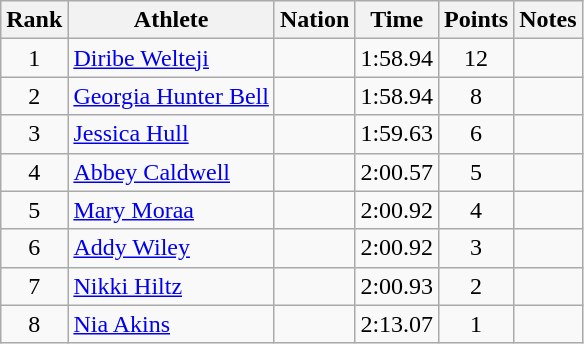<table class="wikitable mw-datatable sortable" style="text-align:center;">
<tr>
<th scope="col" style="width: 10px;">Rank</th>
<th scope="col">Athlete</th>
<th scope="col">Nation</th>
<th scope="col">Time</th>
<th scope="col">Points</th>
<th scope="col">Notes</th>
</tr>
<tr>
<td>1</td>
<td align="left"><a href='#'>Diribe Welteji</a> </td>
<td align="left"></td>
<td>1:58.94</td>
<td>12</td>
<td></td>
</tr>
<tr>
<td>2</td>
<td align="left"><a href='#'>Georgia Hunter Bell</a> </td>
<td align="left"></td>
<td>1:58.94</td>
<td>8</td>
<td></td>
</tr>
<tr>
<td>3</td>
<td align="left"><a href='#'>Jessica Hull</a> </td>
<td align="left"></td>
<td>1:59.63</td>
<td>6</td>
<td></td>
</tr>
<tr>
<td>4</td>
<td align="left"><a href='#'>Abbey Caldwell</a> </td>
<td align="left"></td>
<td>2:00.57</td>
<td>5</td>
<td></td>
</tr>
<tr>
<td>5</td>
<td align="left"><a href='#'>Mary Moraa</a> </td>
<td align="left"></td>
<td>2:00.92</td>
<td>4</td>
<td></td>
</tr>
<tr>
<td>6</td>
<td align="left"><a href='#'>Addy Wiley</a> </td>
<td align="left"></td>
<td>2:00.92</td>
<td>3</td>
<td></td>
</tr>
<tr>
<td>7</td>
<td align="left"><a href='#'>Nikki Hiltz</a> </td>
<td align="left"></td>
<td>2:00.93</td>
<td>2</td>
<td></td>
</tr>
<tr>
<td>8</td>
<td align="left"><a href='#'>Nia Akins</a> </td>
<td align="left"></td>
<td>2:13.07</td>
<td>1</td>
<td></td>
</tr>
</table>
